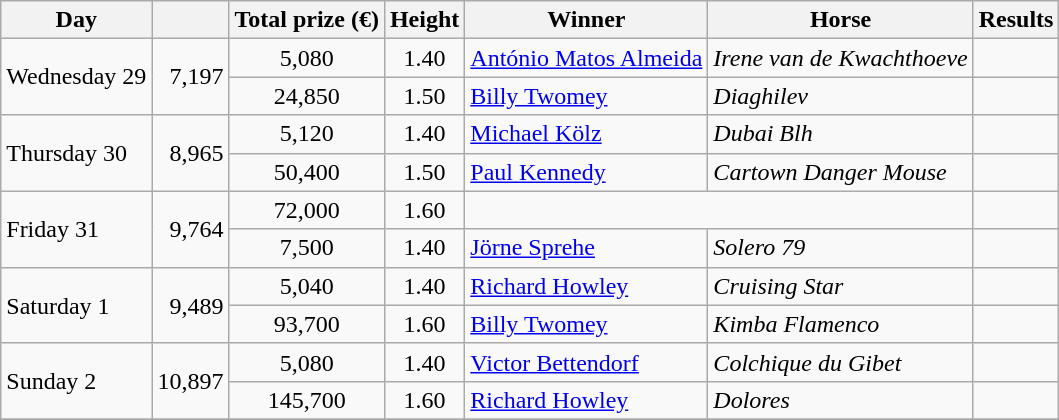<table class="wikitable">
<tr>
<th>Day</th>
<th></th>
<th>Total prize (€)</th>
<th>Height</th>
<th>Winner</th>
<th>Horse</th>
<th>Results</th>
</tr>
<tr>
<td rowspan=2>Wednesday 29</td>
<td rowspan=2 align=right>7,197</td>
<td align=center>5,080</td>
<td align=center>1.40</td>
<td> <a href='#'>António Matos Almeida</a></td>
<td><em>Irene van de Kwachthoeve</em></td>
<td align=center></td>
</tr>
<tr>
<td align=center>24,850</td>
<td align=center>1.50</td>
<td> <a href='#'>Billy Twomey</a></td>
<td><em>Diaghilev</em></td>
<td align=center></td>
</tr>
<tr>
<td rowspan=2>Thursday 30</td>
<td rowspan=2 align=right>8,965</td>
<td align=center>5,120</td>
<td align=center>1.40</td>
<td> <a href='#'>Michael Kölz</a></td>
<td><em>Dubai Blh</em></td>
<td align=center></td>
</tr>
<tr>
<td align=center>50,400</td>
<td align=center>1.50</td>
<td> <a href='#'>Paul Kennedy</a></td>
<td><em>Cartown Danger Mouse</em></td>
<td align=center></td>
</tr>
<tr>
<td rowspan=2>Friday 31</td>
<td rowspan=2 align=right>9,764</td>
<td align=center>72,000</td>
<td align=center>1.60</td>
<td colspan=2></td>
<td align=center></td>
</tr>
<tr>
<td align=center>7,500</td>
<td align=center>1.40</td>
<td> <a href='#'>Jörne Sprehe</a></td>
<td><em>Solero 79</em></td>
<td align=center></td>
</tr>
<tr>
<td rowspan=2>Saturday 1</td>
<td rowspan=2 align=right>9,489</td>
<td align=center>5,040</td>
<td align=center>1.40</td>
<td> <a href='#'>Richard Howley</a></td>
<td><em>Cruising Star</em></td>
<td align=center></td>
</tr>
<tr>
<td align=center>93,700</td>
<td align=center>1.60</td>
<td> <a href='#'>Billy Twomey</a></td>
<td><em>Kimba Flamenco</em></td>
<td align=center></td>
</tr>
<tr>
<td rowspan=2>Sunday 2</td>
<td rowspan=2 align=right>10,897</td>
<td align=center>5,080</td>
<td align=center>1.40</td>
<td> <a href='#'>Victor Bettendorf</a></td>
<td><em>Colchique du Gibet</em></td>
<td align=center></td>
</tr>
<tr>
<td align=center>145,700</td>
<td align=center>1.60</td>
<td> <a href='#'>Richard Howley</a></td>
<td><em>Dolores</em></td>
<td align=center></td>
</tr>
<tr>
</tr>
</table>
